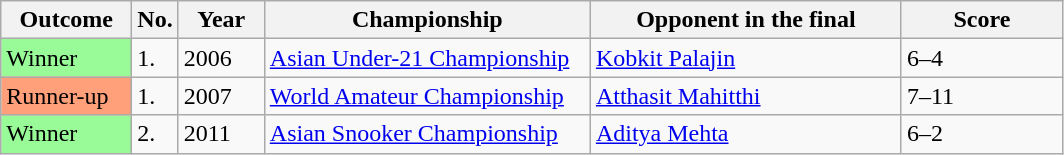<table class="sortable wikitable">
<tr>
<th width="80">Outcome</th>
<th width="20">No.</th>
<th width="50">Year</th>
<th width="210">Championship</th>
<th width="200">Opponent in the final</th>
<th width="100">Score</th>
</tr>
<tr>
<td style="background:#98fb98;">Winner</td>
<td>1.</td>
<td>2006</td>
<td><a href='#'>Asian Under-21 Championship</a></td>
<td> <a href='#'>Kobkit Palajin</a></td>
<td>6–4</td>
</tr>
<tr>
<td style="background:#ffa07a;">Runner-up</td>
<td>1.</td>
<td>2007</td>
<td><a href='#'>World Amateur Championship</a></td>
<td> <a href='#'>Atthasit Mahitthi</a></td>
<td>7–11</td>
</tr>
<tr>
<td style="background:#98fb98;">Winner</td>
<td>2.</td>
<td>2011</td>
<td><a href='#'>Asian Snooker Championship</a></td>
<td> <a href='#'>Aditya Mehta</a></td>
<td>6–2</td>
</tr>
</table>
